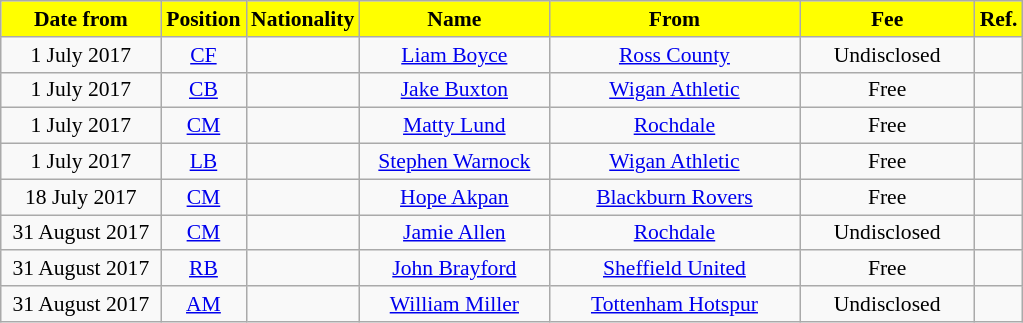<table class="wikitable"  style="text-align:center; font-size:90%; ">
<tr>
<th style="background:#FFFF00; color:#000000; width:100px;">Date from</th>
<th style="background:#FFFF00; color:#000000; width:50px;">Position</th>
<th style="background:#FFFF00; color:#000000; width:50px;">Nationality</th>
<th style="background:#FFFF00; color:#000000; width:120px;">Name</th>
<th style="background:#FFFF00; color:#000000; width:160px;">From</th>
<th style="background:#FFFF00; color:#000000; width:110px;">Fee</th>
<th style="background:#FFFF00; color:#000000; width:25px;">Ref.</th>
</tr>
<tr>
<td>1 July 2017</td>
<td><a href='#'>CF</a></td>
<td></td>
<td><a href='#'>Liam Boyce</a></td>
<td><a href='#'>Ross County</a></td>
<td>Undisclosed</td>
<td></td>
</tr>
<tr>
<td>1 July 2017</td>
<td><a href='#'>CB</a></td>
<td></td>
<td><a href='#'>Jake Buxton</a></td>
<td><a href='#'>Wigan Athletic</a></td>
<td>Free</td>
<td></td>
</tr>
<tr>
<td>1 July 2017</td>
<td><a href='#'>CM</a></td>
<td></td>
<td><a href='#'>Matty Lund</a></td>
<td><a href='#'>Rochdale</a></td>
<td>Free</td>
<td></td>
</tr>
<tr>
<td>1 July 2017</td>
<td><a href='#'>LB</a></td>
<td></td>
<td><a href='#'>Stephen Warnock</a></td>
<td><a href='#'>Wigan Athletic</a></td>
<td>Free</td>
<td></td>
</tr>
<tr>
<td>18 July 2017</td>
<td><a href='#'>CM</a></td>
<td></td>
<td><a href='#'>Hope Akpan</a></td>
<td><a href='#'>Blackburn Rovers</a></td>
<td>Free</td>
<td></td>
</tr>
<tr>
<td>31 August 2017</td>
<td><a href='#'>CM</a></td>
<td></td>
<td><a href='#'>Jamie Allen</a></td>
<td><a href='#'>Rochdale</a></td>
<td>Undisclosed</td>
<td></td>
</tr>
<tr>
<td>31 August 2017</td>
<td><a href='#'>RB</a></td>
<td></td>
<td><a href='#'>John Brayford</a></td>
<td><a href='#'>Sheffield United</a></td>
<td>Free</td>
<td></td>
</tr>
<tr>
<td>31 August 2017</td>
<td><a href='#'>AM</a></td>
<td></td>
<td><a href='#'>William Miller</a></td>
<td><a href='#'>Tottenham Hotspur</a></td>
<td>Undisclosed</td>
<td></td>
</tr>
</table>
